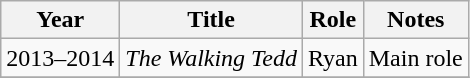<table class="wikitable sortable">
<tr>
<th>Year</th>
<th>Title</th>
<th>Role</th>
<th>Notes</th>
</tr>
<tr>
<td>2013–2014</td>
<td><em>The Walking Tedd</em></td>
<td>Ryan</td>
<td>Main role</td>
</tr>
<tr>
</tr>
</table>
